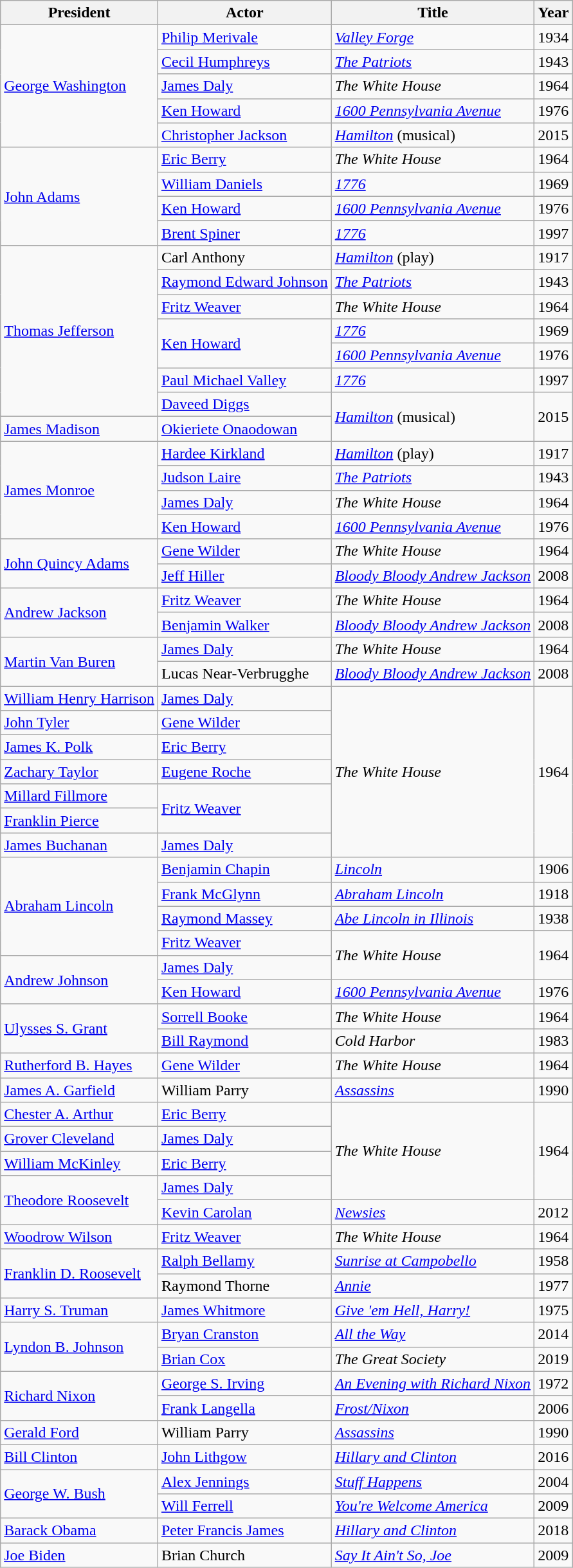<table class="wikitable sortable" border="2">
<tr>
<th>President</th>
<th>Actor</th>
<th>Title</th>
<th>Year</th>
</tr>
<tr>
<td rowspan=5><a href='#'>George Washington</a></td>
<td><a href='#'>Philip Merivale</a></td>
<td><em><a href='#'>Valley Forge</a></em></td>
<td>1934</td>
</tr>
<tr>
<td><a href='#'>Cecil Humphreys</a></td>
<td><em><a href='#'>The Patriots</a></em></td>
<td>1943</td>
</tr>
<tr>
<td><a href='#'>James Daly</a></td>
<td><em>The White House</em></td>
<td>1964</td>
</tr>
<tr>
<td><a href='#'>Ken Howard</a></td>
<td><em><a href='#'>1600 Pennsylvania Avenue</a></em></td>
<td>1976</td>
</tr>
<tr>
<td><a href='#'>Christopher Jackson</a></td>
<td><em><a href='#'>Hamilton</a></em> (musical)</td>
<td>2015</td>
</tr>
<tr>
<td rowspan=4><a href='#'>John Adams</a></td>
<td><a href='#'>Eric Berry</a></td>
<td><em>The White House</em></td>
<td>1964</td>
</tr>
<tr>
<td><a href='#'>William Daniels</a></td>
<td><em><a href='#'>1776</a></em></td>
<td>1969</td>
</tr>
<tr>
<td><a href='#'>Ken Howard</a></td>
<td><em><a href='#'>1600 Pennsylvania Avenue</a></em></td>
<td>1976</td>
</tr>
<tr>
<td><a href='#'>Brent Spiner</a></td>
<td><em><a href='#'>1776</a></em></td>
<td>1997</td>
</tr>
<tr>
<td rowspan=7><a href='#'>Thomas Jefferson</a></td>
<td>Carl Anthony</td>
<td><em><a href='#'>Hamilton</a></em> (play)</td>
<td>1917</td>
</tr>
<tr>
<td><a href='#'>Raymond Edward Johnson</a></td>
<td><em><a href='#'>The Patriots</a></em></td>
<td>1943</td>
</tr>
<tr>
<td><a href='#'>Fritz Weaver</a></td>
<td><em>The White House</em></td>
<td>1964</td>
</tr>
<tr>
<td rowspan=2><a href='#'>Ken Howard</a></td>
<td><em><a href='#'>1776</a></em></td>
<td>1969</td>
</tr>
<tr>
<td><em><a href='#'>1600 Pennsylvania Avenue</a></em></td>
<td>1976</td>
</tr>
<tr>
<td><a href='#'>Paul Michael Valley</a></td>
<td><em><a href='#'>1776</a></em></td>
<td>1997</td>
</tr>
<tr>
<td><a href='#'>Daveed Diggs</a></td>
<td rowspan=2><em><a href='#'>Hamilton</a></em> (musical)</td>
<td rowspan=2>2015</td>
</tr>
<tr>
<td rowspan=1><a href='#'>James Madison</a></td>
<td><a href='#'>Okieriete Onaodowan</a></td>
</tr>
<tr>
<td rowspan=4><a href='#'>James Monroe</a></td>
<td><a href='#'>Hardee Kirkland</a></td>
<td><em><a href='#'>Hamilton</a></em> (play)</td>
<td>1917</td>
</tr>
<tr>
<td><a href='#'>Judson Laire</a></td>
<td><em><a href='#'>The Patriots</a></em></td>
<td>1943</td>
</tr>
<tr>
<td><a href='#'>James Daly</a></td>
<td><em>The White House</em></td>
<td>1964</td>
</tr>
<tr>
<td><a href='#'>Ken Howard</a></td>
<td><em><a href='#'>1600 Pennsylvania Avenue</a></em></td>
<td>1976</td>
</tr>
<tr>
<td rowspan=2><a href='#'>John Quincy Adams</a></td>
<td><a href='#'>Gene Wilder</a></td>
<td><em>The White House</em></td>
<td>1964</td>
</tr>
<tr>
<td><a href='#'>Jeff Hiller</a></td>
<td><em><a href='#'>Bloody Bloody Andrew Jackson</a></em></td>
<td>2008</td>
</tr>
<tr>
<td rowspan=2><a href='#'>Andrew Jackson</a></td>
<td><a href='#'>Fritz Weaver</a></td>
<td><em>The White House</em></td>
<td>1964</td>
</tr>
<tr>
<td><a href='#'>Benjamin Walker</a></td>
<td><em><a href='#'>Bloody Bloody Andrew Jackson</a></em></td>
<td>2008</td>
</tr>
<tr>
<td rowspan=2><a href='#'>Martin Van Buren</a></td>
<td><a href='#'>James Daly</a></td>
<td><em>The White House</em></td>
<td>1964</td>
</tr>
<tr>
<td>Lucas Near-Verbrugghe</td>
<td><em><a href='#'>Bloody Bloody Andrew Jackson</a></em></td>
<td>2008</td>
</tr>
<tr>
<td rowspan=1><a href='#'>William Henry Harrison</a></td>
<td><a href='#'>James Daly</a></td>
<td rowspan=7><em>The White House</em></td>
<td rowspan=7>1964</td>
</tr>
<tr>
<td rowspan=1><a href='#'>John Tyler</a></td>
<td><a href='#'>Gene Wilder</a></td>
</tr>
<tr>
<td rowspan=1><a href='#'>James K. Polk</a></td>
<td><a href='#'>Eric Berry</a></td>
</tr>
<tr>
<td rowspan=1><a href='#'>Zachary Taylor</a></td>
<td><a href='#'>Eugene Roche</a></td>
</tr>
<tr>
<td rowspan=1><a href='#'>Millard Fillmore</a></td>
<td rowspan=2><a href='#'>Fritz Weaver</a></td>
</tr>
<tr>
<td rowspan=1><a href='#'>Franklin Pierce</a></td>
</tr>
<tr>
<td rowspan=1><a href='#'>James Buchanan</a></td>
<td><a href='#'>James Daly</a></td>
</tr>
<tr>
<td rowspan=4><a href='#'>Abraham Lincoln</a></td>
<td><a href='#'>Benjamin Chapin</a></td>
<td><em><a href='#'>Lincoln</a></em></td>
<td>1906</td>
</tr>
<tr>
<td><a href='#'>Frank McGlynn</a></td>
<td><em><a href='#'>Abraham Lincoln</a></em></td>
<td>1918</td>
</tr>
<tr>
<td><a href='#'>Raymond Massey</a></td>
<td><em><a href='#'>Abe Lincoln in Illinois</a></em></td>
<td>1938</td>
</tr>
<tr>
<td><a href='#'>Fritz Weaver</a></td>
<td rowspan=2><em>The White House</em></td>
<td rowspan=2>1964</td>
</tr>
<tr>
<td rowspan=2><a href='#'>Andrew Johnson</a></td>
<td><a href='#'>James Daly</a></td>
</tr>
<tr>
<td><a href='#'>Ken Howard</a></td>
<td><em><a href='#'>1600 Pennsylvania Avenue</a></em></td>
<td>1976</td>
</tr>
<tr>
<td rowspan=2><a href='#'>Ulysses S. Grant</a></td>
<td><a href='#'>Sorrell Booke</a></td>
<td><em>The White House</em></td>
<td>1964</td>
</tr>
<tr>
<td><a href='#'>Bill Raymond</a></td>
<td><em>Cold Harbor</em></td>
<td>1983</td>
</tr>
<tr>
<td rowspan=1><a href='#'>Rutherford B. Hayes</a></td>
<td><a href='#'>Gene Wilder</a></td>
<td><em>The White House</em></td>
<td>1964</td>
</tr>
<tr>
<td rowspan=1><a href='#'>James A. Garfield</a></td>
<td>William Parry</td>
<td><em><a href='#'>Assassins</a></em></td>
<td>1990</td>
</tr>
<tr>
<td rowspan=1><a href='#'>Chester A. Arthur</a></td>
<td><a href='#'>Eric Berry</a></td>
<td rowspan=4><em>The White House</em></td>
<td rowspan=4>1964</td>
</tr>
<tr>
<td rowspan=1><a href='#'>Grover Cleveland</a></td>
<td><a href='#'>James Daly</a></td>
</tr>
<tr>
<td rowspan=1><a href='#'>William McKinley</a></td>
<td><a href='#'>Eric Berry</a></td>
</tr>
<tr>
<td rowspan=2><a href='#'>Theodore Roosevelt</a></td>
<td><a href='#'>James Daly</a></td>
</tr>
<tr>
<td><a href='#'>Kevin Carolan</a></td>
<td><em><a href='#'>Newsies</a></em></td>
<td>2012</td>
</tr>
<tr>
<td rowspan=1><a href='#'>Woodrow Wilson</a></td>
<td><a href='#'>Fritz Weaver</a></td>
<td><em>The White House</em></td>
<td>1964</td>
</tr>
<tr>
<td rowspan=2><a href='#'>Franklin D. Roosevelt</a></td>
<td><a href='#'>Ralph Bellamy</a></td>
<td><em><a href='#'>Sunrise at Campobello</a></em></td>
<td>1958</td>
</tr>
<tr>
<td>Raymond Thorne</td>
<td><em><a href='#'>Annie</a></em></td>
<td>1977</td>
</tr>
<tr>
<td rowspan=1><a href='#'>Harry S. Truman</a></td>
<td><a href='#'>James Whitmore</a></td>
<td><em><a href='#'>Give 'em Hell, Harry!</a></em></td>
<td>1975</td>
</tr>
<tr>
<td rowspan=2><a href='#'>Lyndon B. Johnson</a></td>
<td><a href='#'>Bryan Cranston</a></td>
<td><em><a href='#'>All the Way</a></em></td>
<td>2014</td>
</tr>
<tr>
<td><a href='#'>Brian Cox</a></td>
<td><em>The Great Society</em></td>
<td>2019</td>
</tr>
<tr>
<td rowspan=2><a href='#'>Richard Nixon</a></td>
<td><a href='#'>George S. Irving</a></td>
<td><em><a href='#'>An Evening with Richard Nixon</a></em></td>
<td>1972</td>
</tr>
<tr>
<td><a href='#'>Frank Langella</a></td>
<td><em><a href='#'>Frost/Nixon</a></em></td>
<td>2006</td>
</tr>
<tr>
<td rowspan=1><a href='#'>Gerald Ford</a></td>
<td>William Parry</td>
<td><em><a href='#'>Assassins</a></em></td>
<td>1990</td>
</tr>
<tr>
<td rowspan=1><a href='#'>Bill Clinton</a></td>
<td><a href='#'>John Lithgow</a></td>
<td><em><a href='#'>Hillary and Clinton</a></em></td>
<td>2016</td>
</tr>
<tr>
<td rowspan=2><a href='#'>George W. Bush</a></td>
<td><a href='#'>Alex Jennings</a></td>
<td><em><a href='#'>Stuff Happens</a></em></td>
<td>2004</td>
</tr>
<tr>
<td><a href='#'>Will Ferrell</a></td>
<td><em><a href='#'>You're Welcome America</a></em></td>
<td>2009</td>
</tr>
<tr>
<td rowspan=1><a href='#'>Barack Obama</a></td>
<td><a href='#'>Peter Francis James</a></td>
<td><em><a href='#'>Hillary and Clinton</a></em></td>
<td>2018</td>
</tr>
<tr>
<td rowspan=1><a href='#'>Joe Biden</a></td>
<td>Brian Church</td>
<td><em><a href='#'>Say It Ain't So, Joe</a></em></td>
<td>2009</td>
</tr>
</table>
